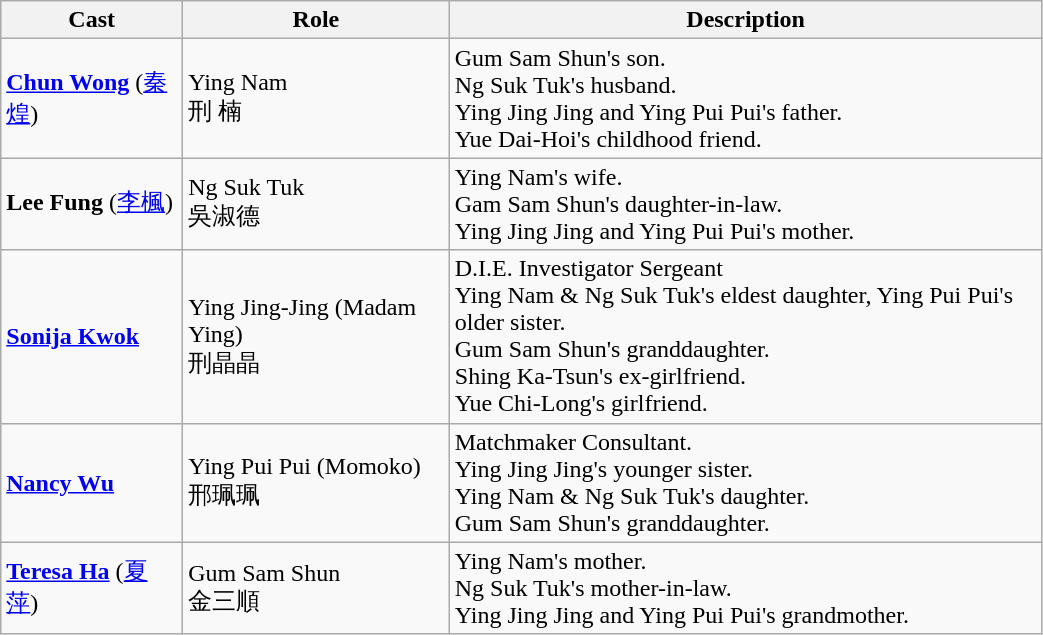<table class="wikitable" style="width:55%;">
<tr>
<th>Cast</th>
<th>Role</th>
<th>Description</th>
</tr>
<tr>
<td><strong><a href='#'>Chun Wong</a></strong> (<a href='#'>秦煌</a>)</td>
<td>Ying Nam <br> 刑 楠</td>
<td>Gum Sam Shun's son. <br> Ng Suk Tuk's husband. <br> Ying Jing Jing and Ying Pui Pui's father. <br> Yue Dai-Hoi's childhood friend.</td>
</tr>
<tr>
<td><strong>Lee Fung</strong> (<a href='#'>李楓</a>)</td>
<td>Ng Suk Tuk <br> 吳淑德</td>
<td>Ying Nam's wife. <br> Gam Sam Shun's daughter-in-law. <br> Ying Jing Jing and Ying Pui Pui's mother.</td>
</tr>
<tr>
<td><strong><a href='#'>Sonija Kwok</a></strong></td>
<td>Ying Jing-Jing (Madam Ying)<br> 刑晶晶</td>
<td>D.I.E. Investigator Sergeant <br> Ying Nam & Ng Suk Tuk's eldest daughter, Ying Pui Pui's older sister. <br> Gum Sam Shun's granddaughter. <br> Shing Ka-Tsun's ex-girlfriend. <br> Yue Chi-Long's girlfriend.</td>
</tr>
<tr>
<td><strong><a href='#'>Nancy Wu</a></strong></td>
<td>Ying Pui Pui (Momoko) <br> 邢珮珮</td>
<td>Matchmaker Consultant. <br> Ying Jing Jing's younger sister. <br> Ying Nam & Ng Suk Tuk's daughter. <br> Gum Sam Shun's granddaughter.</td>
</tr>
<tr>
<td><strong><a href='#'>Teresa Ha</a></strong> (<a href='#'>夏萍</a>)</td>
<td>Gum Sam Shun <br> 金三順</td>
<td>Ying Nam's mother. <br> Ng Suk Tuk's mother-in-law. <br> Ying Jing Jing and Ying Pui Pui's grandmother.</td>
</tr>
</table>
